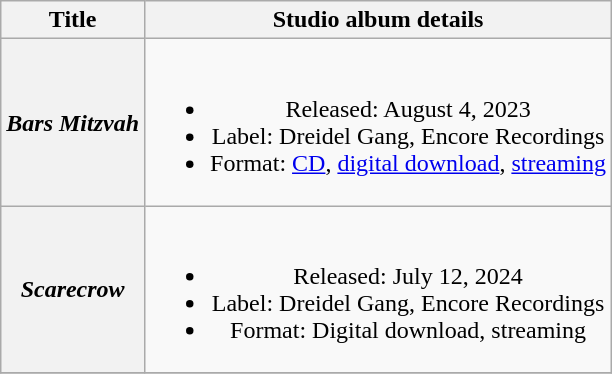<table class="wikitable plainrowheaders" style="text-align:center;">
<tr>
<th scope="col" scope="col">Title</th>
<th scope="col" scope="col";">Studio album details</th>
</tr>
<tr>
<th scope="row"><em>Bars Mitzvah</em></th>
<td><br><ul><li>Released: August 4, 2023</li><li>Label: Dreidel Gang, Encore Recordings</li><li>Format: <a href='#'>CD</a>, <a href='#'>digital download</a>, <a href='#'>streaming</a></li></ul></td>
</tr>
<tr>
<th scope="row"><em>Scarecrow</em></th>
<td><br><ul><li>Released: July 12, 2024</li><li>Label: Dreidel Gang, Encore Recordings</li><li>Format: Digital download, streaming</li></ul></td>
</tr>
<tr>
</tr>
</table>
